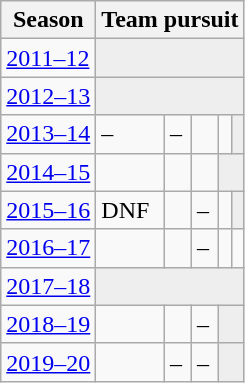<table class="wikitable" style="display: inline-table;">
<tr>
<th>Season</th>
<th colspan="14">Team pursuit</th>
</tr>
<tr>
<td><a href='#'>2011–12</a></td>
<td colspan="5" bgcolor=#EEEEEE></td>
</tr>
<tr>
<td><a href='#'>2012–13</a></td>
<td colspan="5" bgcolor=#EEEEEE></td>
</tr>
<tr>
<td><a href='#'>2013–14</a></td>
<td>–</td>
<td>–</td>
<td></td>
<td></td>
<td colspan="1" bgcolor=#EEEEEE></td>
</tr>
<tr>
<td><a href='#'>2014–15</a></td>
<td></td>
<td></td>
<td></td>
<td colspan="2" bgcolor=#EEEEEE></td>
</tr>
<tr>
<td><a href='#'>2015–16</a></td>
<td>DNF</td>
<td></td>
<td>–</td>
<td></td>
<td colspan="1" bgcolor=#EEEEEE></td>
</tr>
<tr>
<td><a href='#'>2016–17</a></td>
<td></td>
<td></td>
<td>–</td>
<td></td>
<td></td>
</tr>
<tr>
<td><a href='#'>2017–18</a></td>
<td colspan="5" bgcolor=#EEEEEE></td>
</tr>
<tr>
<td><a href='#'>2018–19</a></td>
<td></td>
<td></td>
<td>–</td>
<td colspan="3" bgcolor=#EEEEEE></td>
</tr>
<tr>
<td><a href='#'>2019–20</a></td>
<td></td>
<td>–</td>
<td>–</td>
<td colspan="2" bgcolor=#EEEEEE></td>
</tr>
</table>
